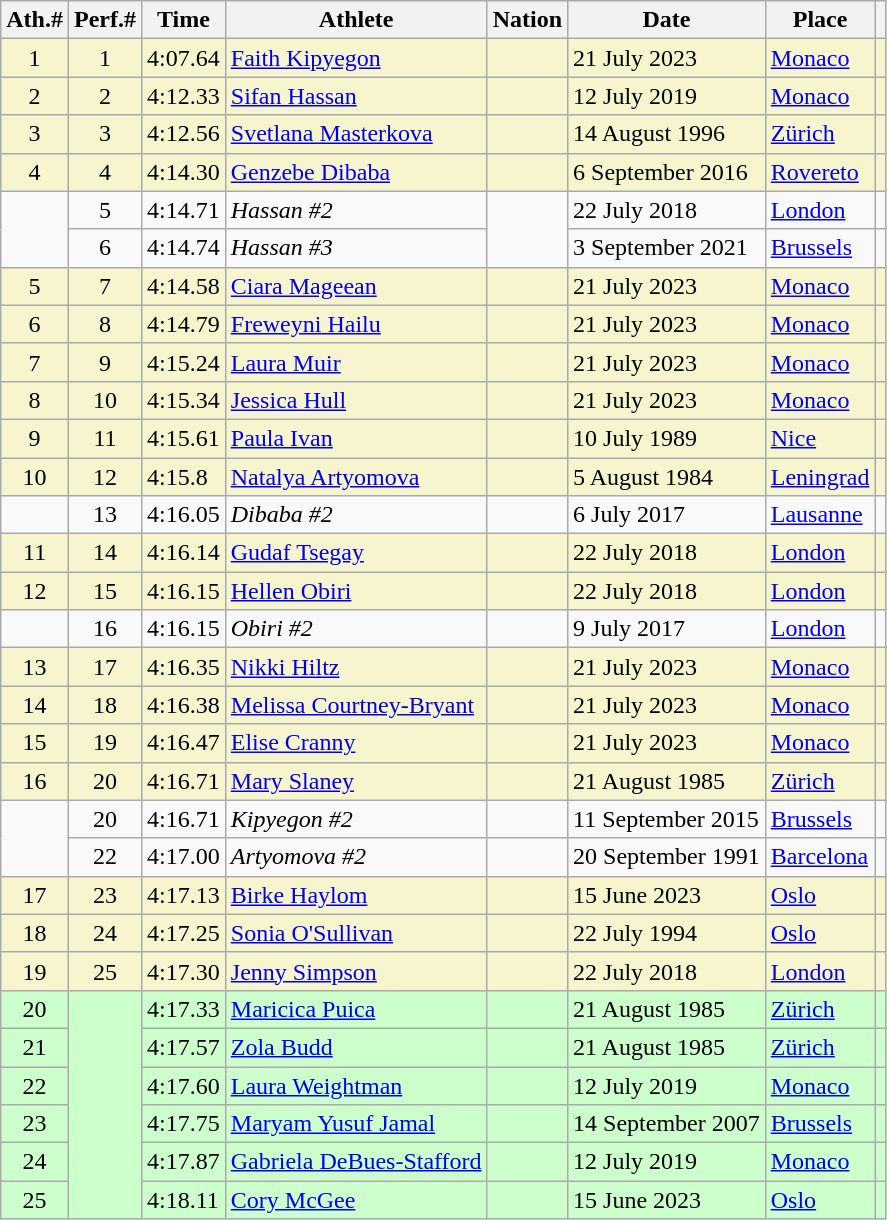<table {| class="wikitable sortable">
<tr>
<th>Ath.#</th>
<th>Perf.#</th>
<th>Time</th>
<th>Athlete</th>
<th>Nation</th>
<th>Date</th>
<th>Place</th>
<th class="unsortable"></th>
</tr>
<tr bgcolor="#f6F5CE">
<td align="center">1</td>
<td align="center">1</td>
<td>4:07.64</td>
<td><a href='#'>Faith Kipyegon</a></td>
<td></td>
<td>21 July 2023</td>
<td><a href='#'>Monaco</a></td>
<td></td>
</tr>
<tr bgcolor="#f6F5CE">
<td align="center">2</td>
<td align="center">2</td>
<td>4:12.33</td>
<td><a href='#'>Sifan Hassan</a></td>
<td></td>
<td>12 July 2019</td>
<td><a href='#'>Monaco</a></td>
<td></td>
</tr>
<tr bgcolor="#f6F5CE">
<td align="center">3</td>
<td align="center">3</td>
<td>4:12.56</td>
<td><a href='#'>Svetlana Masterkova</a></td>
<td></td>
<td>14 August 1996</td>
<td><a href='#'>Zürich</a></td>
<td></td>
</tr>
<tr bgcolor="#f6F5CE">
<td align=center>4</td>
<td align=center>4</td>
<td>4:14.30</td>
<td><a href='#'>Genzebe Dibaba</a></td>
<td></td>
<td>6 September 2016</td>
<td><a href='#'>Rovereto</a></td>
<td></td>
</tr>
<tr>
<td rowspan="2"></td>
<td align=center>5</td>
<td>4:14.71</td>
<td><em>Hassan #2</em></td>
<td rowspan="2"></td>
<td>22 July 2018</td>
<td><a href='#'>London</a></td>
<td></td>
</tr>
<tr>
<td align=center>6</td>
<td>4:14.74</td>
<td><em>Hassan #3</em></td>
<td>3 September 2021</td>
<td><a href='#'>Brussels</a></td>
<td></td>
</tr>
<tr bgcolor="#f6F5CE">
<td align=center>5</td>
<td align=center>7</td>
<td>4:14.58</td>
<td><a href='#'>Ciara Mageean</a></td>
<td></td>
<td>21 July 2023</td>
<td><a href='#'>Monaco</a></td>
<td></td>
</tr>
<tr bgcolor="#f6F5CE">
<td align=center>6</td>
<td align=center>8</td>
<td>4:14.79</td>
<td><a href='#'>Freweyni Hailu</a></td>
<td></td>
<td>21 July 2023</td>
<td><a href='#'>Monaco</a></td>
<td></td>
</tr>
<tr bgcolor="#f6F5CE">
<td align="center">7</td>
<td align="center">9</td>
<td>4:15.24</td>
<td><a href='#'>Laura Muir</a></td>
<td></td>
<td>21 July 2023</td>
<td><a href='#'>Monaco</a></td>
<td></td>
</tr>
<tr bgcolor="#f6F5CE">
<td align="center">8</td>
<td align="center">10</td>
<td>4:15.34</td>
<td><a href='#'>Jessica Hull</a></td>
<td></td>
<td>21 July 2023</td>
<td><a href='#'>Monaco</a></td>
<td></td>
</tr>
<tr bgcolor="#f6F5CE">
<td align="center">9</td>
<td align="center">11</td>
<td>4:15.61</td>
<td><a href='#'>Paula Ivan</a></td>
<td></td>
<td>10 July 1989</td>
<td><a href='#'>Nice</a></td>
<td></td>
</tr>
<tr bgcolor="#f6F5CE">
<td align="center">10</td>
<td align="center">12</td>
<td>4:15.8</td>
<td><a href='#'>Natalya Artyomova</a></td>
<td></td>
<td>5 August 1984</td>
<td><a href='#'>Leningrad</a></td>
<td></td>
</tr>
<tr>
<td></td>
<td align="center">13</td>
<td>4:16.05</td>
<td><em>Dibaba #2</em></td>
<td></td>
<td>6 July 2017</td>
<td><a href='#'>Lausanne</a></td>
<td></td>
</tr>
<tr bgcolor="#f6F5CE">
<td align="center">11</td>
<td align="center">14</td>
<td>4:16.14</td>
<td><a href='#'>Gudaf Tsegay</a></td>
<td></td>
<td>22 July 2018</td>
<td><a href='#'>London</a></td>
<td></td>
</tr>
<tr bgcolor="#f6F5CE">
<td align="center">12</td>
<td align="center">15</td>
<td>4:16.15</td>
<td><a href='#'>Hellen Obiri</a></td>
<td></td>
<td>22 July 2018</td>
<td><a href='#'>London</a></td>
<td></td>
</tr>
<tr>
<td></td>
<td align="center">16</td>
<td>4:16.15</td>
<td><em>Obiri #2</em></td>
<td></td>
<td>9 July 2017</td>
<td><a href='#'>London</a></td>
<td></td>
</tr>
<tr bgcolor="#f6F5CE">
<td align="center">13</td>
<td align="center">17</td>
<td>4:16.35</td>
<td><a href='#'>Nikki Hiltz</a></td>
<td></td>
<td>21 July 2023</td>
<td><a href='#'>Monaco</a></td>
<td></td>
</tr>
<tr bgcolor="#f6F5CE">
<td align="center">14</td>
<td align="center">18</td>
<td>4:16.38</td>
<td><a href='#'>Melissa Courtney-Bryant</a></td>
<td></td>
<td>21 July 2023</td>
<td><a href='#'>Monaco</a></td>
<td></td>
</tr>
<tr bgcolor="#f6F5CE">
<td align="center">15</td>
<td align="center">19</td>
<td>4:16.47</td>
<td><a href='#'>Elise Cranny</a></td>
<td></td>
<td>21 July 2023</td>
<td><a href='#'>Monaco</a></td>
<td></td>
</tr>
<tr bgcolor="#f6F5CE">
<td align="center">16</td>
<td align="center">20</td>
<td>4:16.71</td>
<td><a href='#'>Mary Slaney</a></td>
<td></td>
<td>21 August 1985</td>
<td><a href='#'>Zürich</a></td>
<td></td>
</tr>
<tr>
<td rowspan="2"></td>
<td align="center">20</td>
<td>4:16.71</td>
<td><em>Kipyegon #2</em></td>
<td></td>
<td>11 September 2015</td>
<td><a href='#'>Brussels</a></td>
<td></td>
</tr>
<tr>
<td align="center">22</td>
<td>4:17.00</td>
<td><em>Artyomova #2</em></td>
<td></td>
<td>20 September 1991</td>
<td><a href='#'>Barcelona</a></td>
<td></td>
</tr>
<tr bgcolor="#f6F5CE">
<td align="center">17</td>
<td align="center">23</td>
<td>4:17.13</td>
<td><a href='#'>Birke Haylom</a></td>
<td></td>
<td>15 June 2023</td>
<td><a href='#'>Oslo</a></td>
<td></td>
</tr>
<tr bgcolor="#f6F5CE">
<td align="center">18</td>
<td align="center">24</td>
<td>4:17.25</td>
<td><a href='#'>Sonia O'Sullivan</a></td>
<td></td>
<td>22 July 1994</td>
<td><a href='#'>Oslo</a></td>
<td></td>
</tr>
<tr bgcolor="#f6F5CE">
<td align="center">19</td>
<td align="center">25</td>
<td>4:17.30</td>
<td><a href='#'>Jenny Simpson</a></td>
<td></td>
<td>22 July 2018</td>
<td><a href='#'>London</a></td>
<td></td>
</tr>
<tr bgcolor="#CCFFCC">
<td align="center">20</td>
<td rowspan="6" align="center"></td>
<td>4:17.33</td>
<td><a href='#'>Maricica Puica</a></td>
<td></td>
<td>21 August 1985</td>
<td><a href='#'>Zürich</a></td>
<td></td>
</tr>
<tr bgcolor="#CCFFCC">
<td align="center">21</td>
<td>4:17.57</td>
<td><a href='#'>Zola Budd</a></td>
<td></td>
<td>21 August 1985</td>
<td><a href='#'>Zürich</a></td>
<td></td>
</tr>
<tr bgcolor="#CCFFCC">
<td align="center">22</td>
<td>4:17.60</td>
<td><a href='#'>Laura Weightman</a></td>
<td></td>
<td>12 July 2019</td>
<td><a href='#'>Monaco</a></td>
<td></td>
</tr>
<tr bgcolor="#CCFFCC">
<td align="center">23</td>
<td>4:17.75</td>
<td><a href='#'>Maryam Yusuf Jamal</a></td>
<td></td>
<td>14 September 2007</td>
<td><a href='#'>Brussels</a></td>
<td></td>
</tr>
<tr bgcolor="#CCFFCC">
<td align="center">24</td>
<td>4:17.87</td>
<td><a href='#'>Gabriela DeBues-Stafford</a></td>
<td></td>
<td>12 July 2019</td>
<td><a href='#'>Monaco</a></td>
<td></td>
</tr>
<tr bgcolor="#CCFFCC">
<td align="center">25</td>
<td>4:18.11</td>
<td><a href='#'>Cory McGee</a></td>
<td></td>
<td>15 June 2023</td>
<td><a href='#'>Oslo</a></td>
<td></td>
</tr>
</table>
